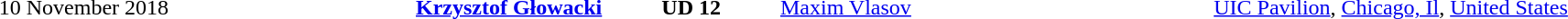<table cellspacing="1" style="width:100%;">
<tr>
<th width="15%"></th>
<th width="25%"></th>
<th width="10%"></th>
<th width="25%"></th>
</tr>
<tr style="font-size:100%">
<td align="right">10 November 2018</td>
<td align="right"><strong><a href='#'>Krzysztof Głowacki</a></strong> </td>
<td align="center"><strong>UD 12</strong></td>
<td> <a href='#'>Maxim Vlasov</a></td>
<td><a href='#'>UIC Pavilion</a>, <a href='#'>Chicago, Il</a>, <a href='#'>United States</a></td>
</tr>
</table>
